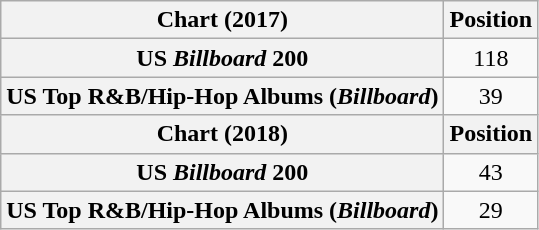<table class="wikitable plainrowheaders" style="text-align:center">
<tr>
<th scope="col">Chart (2017)</th>
<th scope="col">Position</th>
</tr>
<tr>
<th scope="row">US <em>Billboard</em> 200</th>
<td>118</td>
</tr>
<tr>
<th scope="row">US Top R&B/Hip-Hop Albums (<em>Billboard</em>)</th>
<td>39</td>
</tr>
<tr>
<th scope="col">Chart (2018)</th>
<th scope="col">Position</th>
</tr>
<tr>
<th scope="row">US <em>Billboard</em> 200</th>
<td>43</td>
</tr>
<tr>
<th scope="row">US Top R&B/Hip-Hop Albums (<em>Billboard</em>)</th>
<td>29</td>
</tr>
</table>
